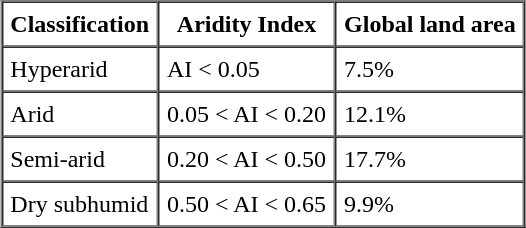<table border=1 cellspacing=0 cellpadding=5 style="margin: 1em auto;">
<tr>
<th>Classification</th>
<th>Aridity Index</th>
<th>Global land area</th>
</tr>
<tr>
<td>Hyperarid</td>
<td>AI < 0.05</td>
<td>7.5%</td>
</tr>
<tr>
<td>Arid</td>
<td>0.05 < AI < 0.20</td>
<td>12.1%</td>
</tr>
<tr>
<td>Semi-arid</td>
<td>0.20 < AI < 0.50</td>
<td>17.7%</td>
</tr>
<tr>
<td>Dry subhumid</td>
<td>0.50 < AI < 0.65</td>
<td>9.9%</td>
</tr>
</table>
